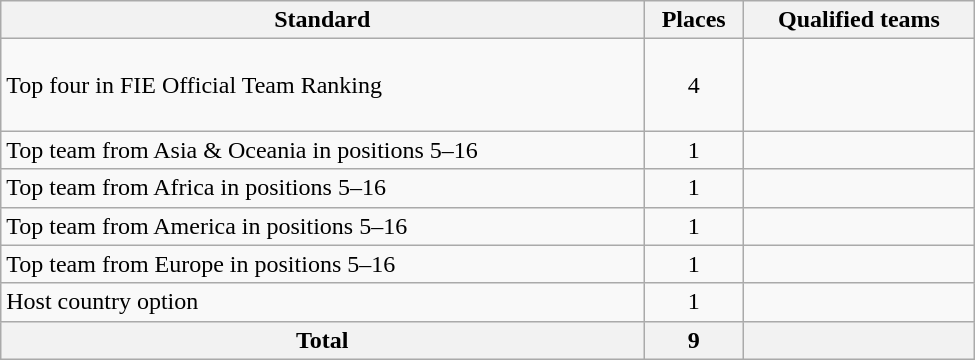<table class="wikitable" width=650>
<tr>
<th>Standard</th>
<th>Places</th>
<th>Qualified teams</th>
</tr>
<tr>
<td>Top four in FIE Official Team Ranking</td>
<td align=center>4</td>
<td><br><br><br></td>
</tr>
<tr>
<td>Top team from Asia & Oceania in positions 5–16</td>
<td align=center>1</td>
<td></td>
</tr>
<tr>
<td>Top team from Africa in positions 5–16</td>
<td align=center>1</td>
<td></td>
</tr>
<tr>
<td>Top team from America in positions 5–16</td>
<td align=center>1</td>
<td></td>
</tr>
<tr>
<td>Top team from Europe in positions 5–16</td>
<td align=center>1</td>
<td></td>
</tr>
<tr>
<td>Host country option</td>
<td align=center>1</td>
<td></td>
</tr>
<tr>
<th>Total</th>
<th>9</th>
<th></th>
</tr>
</table>
